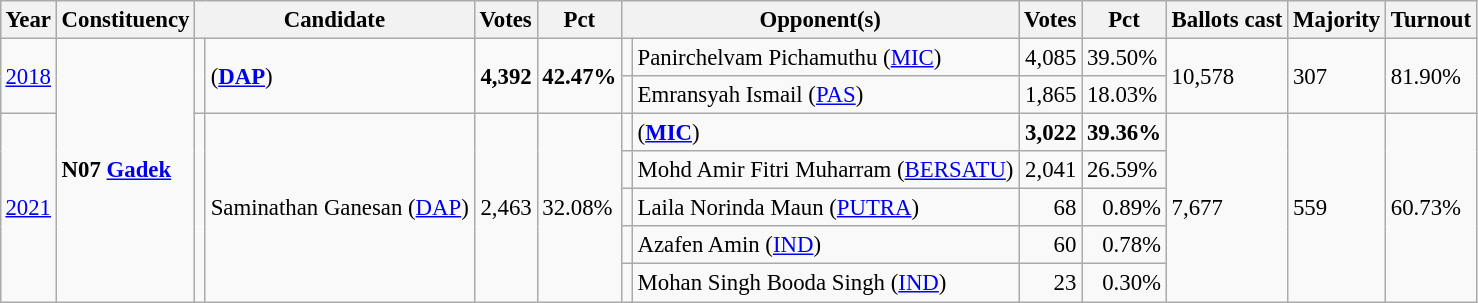<table class="wikitable" style="margin:0.5em ; font-size:95%">
<tr>
<th>Year</th>
<th>Constituency</th>
<th colspan=2>Candidate</th>
<th>Votes</th>
<th>Pct</th>
<th colspan=2>Opponent(s)</th>
<th>Votes</th>
<th>Pct</th>
<th>Ballots cast</th>
<th>Majority</th>
<th>Turnout</th>
</tr>
<tr>
<td rowspan=2><a href='#'>2018</a></td>
<td rowspan="7"><strong>N07 <a href='#'>Gadek</a></strong></td>
<td rowspan=2 ></td>
<td rowspan=2> (<a href='#'><strong>DAP</strong></a>)</td>
<td rowspan=2 align="right"><strong>4,392</strong></td>
<td rowspan=2><strong>42.47%</strong></td>
<td></td>
<td>Panirchelvam Pichamuthu (<a href='#'>MIC</a>)</td>
<td align="right">4,085</td>
<td>39.50%</td>
<td rowspan=2>10,578</td>
<td rowspan=2>307</td>
<td rowspan=2>81.90%</td>
</tr>
<tr>
<td></td>
<td>Emransyah Ismail (<a href='#'>PAS</a>)</td>
<td align="right">1,865</td>
<td>18.03%</td>
</tr>
<tr>
<td rowspan="5"><a href='#'>2021</a></td>
<td rowspan="5" ></td>
<td rowspan="5">Saminathan Ganesan (<a href='#'>DAP</a>)</td>
<td rowspan="5" align="right">2,463</td>
<td rowspan="5">32.08%</td>
<td></td>
<td> (<a href='#'><strong>MIC</strong></a>)</td>
<td align="right"><strong>3,022</strong></td>
<td><strong>39.36%</strong></td>
<td rowspan=5>7,677</td>
<td rowspan=5>559</td>
<td rowspan=5>60.73%</td>
</tr>
<tr>
<td></td>
<td>Mohd Amir Fitri Muharram (<a href='#'>BERSATU</a>)</td>
<td align="right">2,041</td>
<td>26.59%</td>
</tr>
<tr>
<td></td>
<td>Laila Norinda Maun (<a href='#'>PUTRA</a>)</td>
<td align="right">68</td>
<td align="right">0.89%</td>
</tr>
<tr>
<td></td>
<td>Azafen Amin (<a href='#'>IND</a>)</td>
<td align="right">60</td>
<td align="right">0.78%</td>
</tr>
<tr>
<td></td>
<td>Mohan Singh Booda Singh (<a href='#'>IND</a>)</td>
<td align="right">23</td>
<td align="right">0.30%</td>
</tr>
</table>
